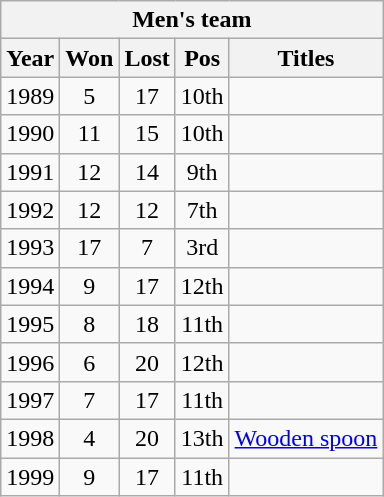<table class="wikitable sortable" style="text-align:center">
<tr>
<th colspan="5">Men's team</th>
</tr>
<tr>
<th>Year</th>
<th>Won</th>
<th>Lost</th>
<th>Pos</th>
<th>Titles</th>
</tr>
<tr>
<td>1989</td>
<td>5</td>
<td>17</td>
<td>10th</td>
<td></td>
</tr>
<tr>
<td>1990</td>
<td>11</td>
<td>15</td>
<td>10th</td>
<td></td>
</tr>
<tr>
<td>1991</td>
<td>12</td>
<td>14</td>
<td>9th</td>
<td></td>
</tr>
<tr>
<td>1992</td>
<td>12</td>
<td>12</td>
<td>7th</td>
<td></td>
</tr>
<tr>
<td>1993</td>
<td>17</td>
<td>7</td>
<td>3rd</td>
<td></td>
</tr>
<tr>
<td>1994</td>
<td>9</td>
<td>17</td>
<td>12th</td>
<td></td>
</tr>
<tr>
<td>1995</td>
<td>8</td>
<td>18</td>
<td>11th</td>
<td></td>
</tr>
<tr>
<td>1996</td>
<td>6</td>
<td>20</td>
<td>12th</td>
<td></td>
</tr>
<tr>
<td>1997</td>
<td>7</td>
<td>17</td>
<td>11th</td>
<td></td>
</tr>
<tr>
<td>1998</td>
<td>4</td>
<td>20</td>
<td>13th</td>
<td><a href='#'>Wooden spoon</a></td>
</tr>
<tr>
<td>1999</td>
<td>9</td>
<td>17</td>
<td>11th</td>
<td></td>
</tr>
</table>
